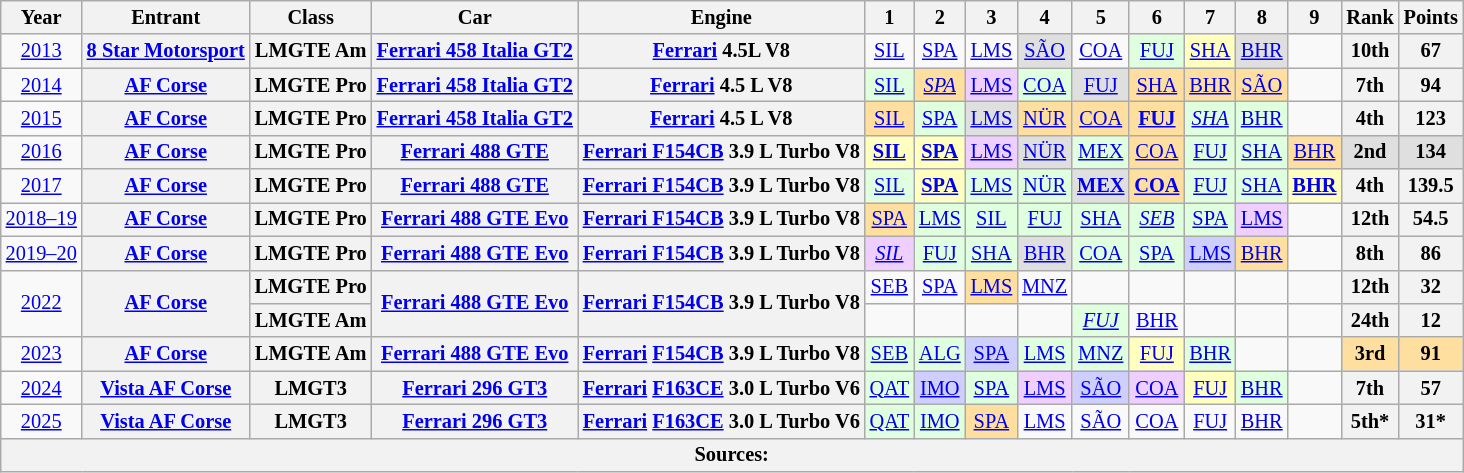<table class="wikitable" style="text-align:center; font-size:85%">
<tr>
<th>Year</th>
<th>Entrant</th>
<th>Class</th>
<th>Car</th>
<th>Engine</th>
<th>1</th>
<th>2</th>
<th>3</th>
<th>4</th>
<th>5</th>
<th>6</th>
<th>7</th>
<th>8</th>
<th>9</th>
<th>Rank</th>
<th>Points</th>
</tr>
<tr>
<td><a href='#'>2013</a></td>
<th nowrap><a href='#'>8 Star Motorsport</a></th>
<th nowrap>LMGTE Am</th>
<th nowrap><a href='#'>Ferrari 458 Italia GT2</a></th>
<th nowrap><a href='#'>Ferrari</a> 4.5L V8</th>
<td><a href='#'>SIL</a></td>
<td><a href='#'>SPA</a></td>
<td><a href='#'>LMS</a></td>
<td style="background:#DFDFDF;"><a href='#'>SÃO</a><br></td>
<td><a href='#'>COA</a></td>
<td style="background:#DFFFDF;"><a href='#'>FUJ</a><br></td>
<td style="background:#FFFFBF;"><a href='#'>SHA</a><br></td>
<td style="background:#DFDFDF;"><a href='#'>BHR</a><br></td>
<td></td>
<th>10th</th>
<th>67</th>
</tr>
<tr>
<td><a href='#'>2014</a></td>
<th nowrap><a href='#'>AF Corse</a></th>
<th nowrap>LMGTE Pro</th>
<th nowrap><a href='#'>Ferrari 458 Italia GT2</a></th>
<th nowrap><a href='#'>Ferrari</a> 4.5 L V8</th>
<td style="background:#DFFFDF;"><a href='#'>SIL</a><br></td>
<td style="background:#FFDF9F;"><em><a href='#'>SPA</a></em><br></td>
<td style="background:#EFCFFF;"><a href='#'>LMS</a><br></td>
<td style="background:#DFFFDF;"><a href='#'>COA</a><br></td>
<td style="background:#DFDFDF;"><a href='#'>FUJ</a><br></td>
<td style="background:#FFDF9F;"><a href='#'>SHA</a><br></td>
<td style="background:#FFDF9F;"><a href='#'>BHR</a><br></td>
<td style="background:#FFDF9F;"><a href='#'>SÃO</a><br></td>
<td></td>
<th>7th</th>
<th>94</th>
</tr>
<tr>
<td><a href='#'>2015</a></td>
<th nowrap><a href='#'>AF Corse</a></th>
<th nowrap>LMGTE Pro</th>
<th nowrap><a href='#'>Ferrari 458 Italia GT2</a></th>
<th nowrap><a href='#'>Ferrari</a> 4.5 L V8</th>
<td style="background:#FFDF9F;"><a href='#'>SIL</a><br></td>
<td style="background:#DFFFDF;"><a href='#'>SPA</a><br></td>
<td style="background:#DFDFDF;"><a href='#'>LMS</a><br></td>
<td style="background:#FFDF9F;"><a href='#'>NÜR</a><br></td>
<td style="background:#FFDF9F;"><a href='#'>COA</a><br></td>
<td style="background:#FFDF9F;"><strong><a href='#'>FUJ</a></strong><br></td>
<td style="background:#DFFFDF;"><em><a href='#'>SHA</a></em><br></td>
<td style="background:#DFFFDF;"><a href='#'>BHR</a><br></td>
<td></td>
<th>4th</th>
<th>123</th>
</tr>
<tr>
<td><a href='#'>2016</a></td>
<th nowrap><a href='#'>AF Corse</a></th>
<th nowrap>LMGTE Pro</th>
<th nowrap><a href='#'>Ferrari 488 GTE</a></th>
<th nowrap><a href='#'>Ferrari F154CB</a> 3.9 L Turbo V8</th>
<td style="background:#FFFFBF;"><strong><a href='#'>SIL</a></strong><br></td>
<td style="background:#FFFFBF;"><strong><a href='#'>SPA</a></strong><br></td>
<td style="background:#EFCFFF;"><a href='#'>LMS</a><br></td>
<td style="background:#DFDFDF;"><a href='#'>NÜR</a><br></td>
<td style="background:#DFFFDF;"><a href='#'>MEX</a><br></td>
<td style="background:#FFDF9F;"><a href='#'>COA</a><br></td>
<td style="background:#DFFFDF;"><a href='#'>FUJ</a><br></td>
<td style="background:#DFFFDF;"><a href='#'>SHA</a><br></td>
<td style="background:#FFDF9F;"><a href='#'>BHR</a><br></td>
<th style="background:#DFDFDF;">2nd</th>
<th style="background:#DFDFDF;">134</th>
</tr>
<tr>
<td><a href='#'>2017</a></td>
<th nowrap><a href='#'>AF Corse</a></th>
<th nowrap>LMGTE Pro</th>
<th nowrap><a href='#'>Ferrari 488 GTE</a></th>
<th nowrap><a href='#'>Ferrari F154CB</a> 3.9 L Turbo V8</th>
<td style="background:#DFFFDF;"><a href='#'>SIL</a><br></td>
<td style="background:#FFFFBF;"><strong><a href='#'>SPA</a></strong><br></td>
<td style="background:#DFFFDF;"><a href='#'>LMS</a><br></td>
<td style="background:#DFFFDF;"><a href='#'>NÜR</a><br></td>
<td style="background:#DFDFDF;"><strong><a href='#'>MEX</a></strong><br></td>
<td style="background:#FFDF9F;"><strong><a href='#'>COA</a></strong><br></td>
<td style="background:#DFFFDF;"><a href='#'>FUJ</a><br></td>
<td style="background:#DFFFDF;"><a href='#'>SHA</a><br></td>
<td style="background:#FFFFBF;"><strong><a href='#'>BHR</a></strong><br></td>
<th>4th</th>
<th>139.5</th>
</tr>
<tr>
<td nowrap><a href='#'>2018–19</a></td>
<th nowrap><a href='#'>AF Corse</a></th>
<th nowrap>LMGTE Pro</th>
<th nowrap><a href='#'>Ferrari 488 GTE Evo</a></th>
<th nowrap><a href='#'>Ferrari F154CB</a> 3.9 L Turbo V8</th>
<td style="background:#FFDF9F;"><a href='#'>SPA</a><br></td>
<td style="background:#DFFFDF;"><a href='#'>LMS</a><br></td>
<td style="background:#DFFFDF;"><a href='#'>SIL</a><br></td>
<td style="background:#DFFFDF;"><a href='#'>FUJ</a><br></td>
<td style="background:#DFFFDF;"><a href='#'>SHA</a><br></td>
<td style="background:#DFFFDF;"><em><a href='#'>SEB</a></em><br></td>
<td style="background:#DFFFDF;"><a href='#'>SPA</a><br></td>
<td style="background:#EFCFFF;"><a href='#'>LMS</a><br></td>
<td></td>
<th>12th</th>
<th>54.5</th>
</tr>
<tr>
<td nowrap><a href='#'>2019–20</a></td>
<th nowrap><a href='#'>AF Corse</a></th>
<th nowrap>LMGTE Pro</th>
<th nowrap><a href='#'>Ferrari 488 GTE Evo</a></th>
<th nowrap><a href='#'>Ferrari F154CB</a> 3.9 L Turbo V8</th>
<td style="background:#EFCFFF;"><em><a href='#'>SIL</a></em><br></td>
<td style="background:#DFFFDF;"><a href='#'>FUJ</a><br></td>
<td style="background:#DFFFDF;"><a href='#'>SHA</a><br></td>
<td style="background:#DFDFDF;"><a href='#'>BHR</a><br></td>
<td style="background:#DFFFDF;"><a href='#'>COA</a><br></td>
<td style="background:#DFFFDF;"><a href='#'>SPA</a><br></td>
<td style="background:#CFCFFF;"><a href='#'>LMS</a><br></td>
<td style="background:#FFDF9F;"><a href='#'>BHR</a><br></td>
<td></td>
<th>8th</th>
<th>86</th>
</tr>
<tr>
<td rowspan=2><a href='#'>2022</a></td>
<th rowspan=2 nowrap><a href='#'>AF Corse</a></th>
<th nowrap>LMGTE Pro</th>
<th rowspan=2 nowrap><a href='#'>Ferrari 488 GTE Evo</a></th>
<th rowspan=2 nowrap><a href='#'>Ferrari F154CB</a> 3.9 L Turbo V8</th>
<td><a href='#'>SEB</a></td>
<td><a href='#'>SPA</a></td>
<td style="background:#FFDF9F;"><a href='#'>LMS</a><br></td>
<td><a href='#'>MNZ</a></td>
<td></td>
<td></td>
<td></td>
<td></td>
<td></td>
<th>12th</th>
<th>32</th>
</tr>
<tr>
<th nowrap>LMGTE Am</th>
<td></td>
<td></td>
<td></td>
<td></td>
<td style="background:#DFFFDF;"><em><a href='#'>FUJ</a></em><br></td>
<td><a href='#'>BHR</a></td>
<td></td>
<td></td>
<td></td>
<th>24th</th>
<th>12</th>
</tr>
<tr>
<td><a href='#'>2023</a></td>
<th nowrap><a href='#'>AF Corse</a></th>
<th nowrap>LMGTE Am</th>
<th nowrap><a href='#'>Ferrari 488 GTE Evo</a></th>
<th nowrap><a href='#'>Ferrari</a> <a href='#'>F154CB</a> 3.9 L Turbo V8</th>
<td style="background:#DFFFDF;"><a href='#'>SEB</a><br></td>
<td style="background:#DFFFDF;"><a href='#'>ALG</a><br></td>
<td style="background:#CFCFFF;"><a href='#'>SPA</a><br></td>
<td style="background:#DFFFDF;"><a href='#'>LMS</a><br></td>
<td style="background:#DFFFDF;"><a href='#'>MNZ</a><br></td>
<td style="background:#FFFFBF;"><a href='#'>FUJ</a><br></td>
<td style="background:#DFFFDF;"><a href='#'>BHR</a><br></td>
<td></td>
<td></td>
<th style="background:#FFDF9F;">3rd</th>
<th style="background:#FFDF9F;">91</th>
</tr>
<tr>
<td><a href='#'>2024</a></td>
<th nowrap><a href='#'>Vista AF Corse</a></th>
<th>LMGT3</th>
<th nowrap><a href='#'>Ferrari 296 GT3</a></th>
<th nowrap><a href='#'>Ferrari</a> <a href='#'>F163CE</a> 3.0 L Turbo V6</th>
<td style="background:#DFFFDF;"><a href='#'>QAT</a><br></td>
<td style="background:#CFCFFF;"><a href='#'>IMO</a><br></td>
<td style="background:#DFFFDF;"><a href='#'>SPA</a><br></td>
<td style="background:#EFCFFF;"><a href='#'>LMS</a><br></td>
<td style="background:#CFCFFF;"><a href='#'>SÃO</a><br></td>
<td style="background:#EFCFFF;"><a href='#'>COA</a><br></td>
<td style="background:#FFFFBF;"><a href='#'>FUJ</a><br></td>
<td style="background:#DFFFDF;"><a href='#'>BHR</a><br></td>
<td></td>
<th>7th</th>
<th>57</th>
</tr>
<tr>
<td><a href='#'>2025</a></td>
<th><a href='#'>Vista AF Corse</a></th>
<th>LMGT3</th>
<th><a href='#'>Ferrari 296 GT3</a></th>
<th><a href='#'>Ferrari</a> <a href='#'>F163CE</a> 3.0 L Turbo V6</th>
<td style="background:#DFFFDF;"><a href='#'>QAT</a><br></td>
<td style="background:#DFFFDF;"><a href='#'>IMO</a><br></td>
<td style="background:#FFDF9F;"><a href='#'>SPA</a><br></td>
<td style="background:#;"><a href='#'>LMS</a><br></td>
<td style="background:#;"><a href='#'>SÃO</a><br></td>
<td style="background:#;"><a href='#'>COA</a><br></td>
<td style="background:#;"><a href='#'>FUJ</a><br></td>
<td style="background:#;"><a href='#'>BHR</a><br></td>
<td></td>
<th>5th*</th>
<th>31*</th>
</tr>
<tr>
<th colspan="16">Sources:</th>
</tr>
</table>
